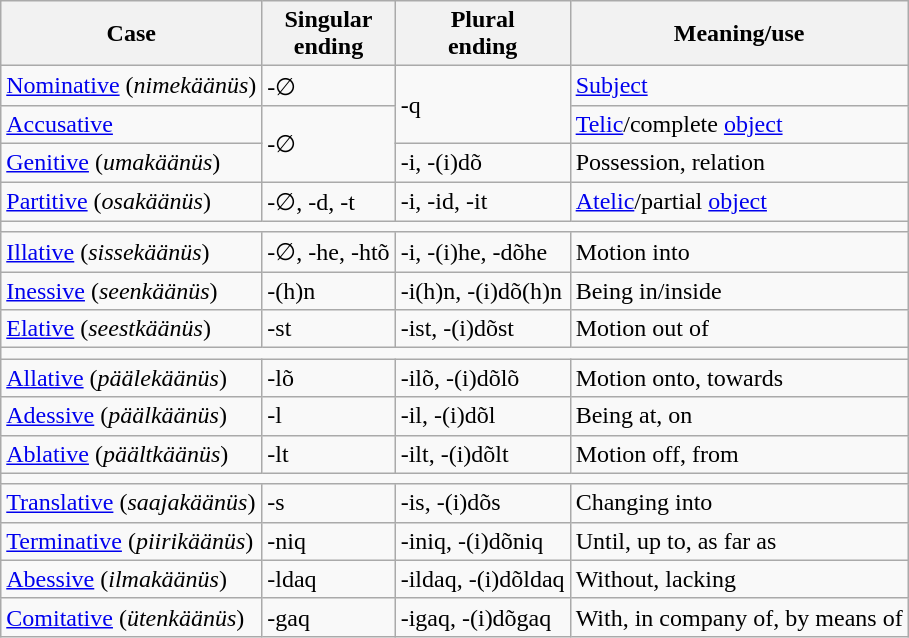<table class="wikitable">
<tr>
<th>Case</th>
<th>Singular<br>ending</th>
<th>Plural<br>ending</th>
<th>Meaning/use</th>
</tr>
<tr>
<td><a href='#'>Nominative</a> (<em>nimekäänüs</em>)</td>
<td>-∅</td>
<td rowspan="2">-q</td>
<td><a href='#'>Subject</a></td>
</tr>
<tr>
<td><a href='#'>Accusative</a></td>
<td rowspan="2">-∅</td>
<td><a href='#'>Telic</a>/complete <a href='#'>object</a></td>
</tr>
<tr>
<td><a href='#'>Genitive</a> (<em>umakäänüs</em>)</td>
<td>-i, -(i)dõ</td>
<td>Possession, relation</td>
</tr>
<tr>
<td><a href='#'>Partitive</a> (<em>osakäänüs</em>)</td>
<td>-∅, -d, -t</td>
<td>-i, -id, -it</td>
<td><a href='#'>Atelic</a>/partial <a href='#'>object</a></td>
</tr>
<tr>
<td colspan="4"></td>
</tr>
<tr>
<td><a href='#'>Illative</a> (<em>sissekäänüs</em>)</td>
<td>-∅, -he, -htõ</td>
<td>-i, -(i)he, -dõhe</td>
<td>Motion into</td>
</tr>
<tr>
<td><a href='#'>Inessive</a> (<em>seenkäänüs</em>)</td>
<td>-(h)n</td>
<td>-i(h)n, -(i)dõ(h)n</td>
<td>Being in/inside</td>
</tr>
<tr>
<td><a href='#'>Elative</a> (<em>seestkäänüs</em>)</td>
<td>-st</td>
<td>-ist, -(i)dõst</td>
<td>Motion out of</td>
</tr>
<tr>
<td colspan="4"></td>
</tr>
<tr>
<td><a href='#'>Allative</a> (<em>päälekäänüs</em>)</td>
<td>-lõ</td>
<td>-ilõ, -(i)dõlõ</td>
<td>Motion onto, towards</td>
</tr>
<tr>
<td><a href='#'>Adessive</a> (<em>päälkäänüs</em>)</td>
<td>-l</td>
<td>-il, -(i)dõl</td>
<td>Being at, on</td>
</tr>
<tr>
<td><a href='#'>Ablative</a> (<em>päältkäänüs</em>)</td>
<td>-lt</td>
<td>-ilt, -(i)dõlt</td>
<td>Motion off, from</td>
</tr>
<tr>
<td colspan="4"></td>
</tr>
<tr>
<td><a href='#'>Translative</a> (<em>saajakäänüs</em>)</td>
<td>-s</td>
<td>-is, -(i)dõs</td>
<td>Changing into</td>
</tr>
<tr>
<td><a href='#'>Terminative</a> (<em>piirikäänüs</em>)</td>
<td>-niq</td>
<td>-iniq, -(i)dõniq</td>
<td>Until, up to, as far as</td>
</tr>
<tr>
<td><a href='#'>Abessive</a> (<em>ilmakäänüs</em>)</td>
<td>-ldaq</td>
<td>-ildaq, -(i)dõldaq</td>
<td>Without, lacking</td>
</tr>
<tr>
<td><a href='#'>Comitative</a> (<em>ütenkäänüs</em>)</td>
<td>-gaq</td>
<td>-igaq, -(i)dõgaq</td>
<td>With, in company of, by means of</td>
</tr>
</table>
